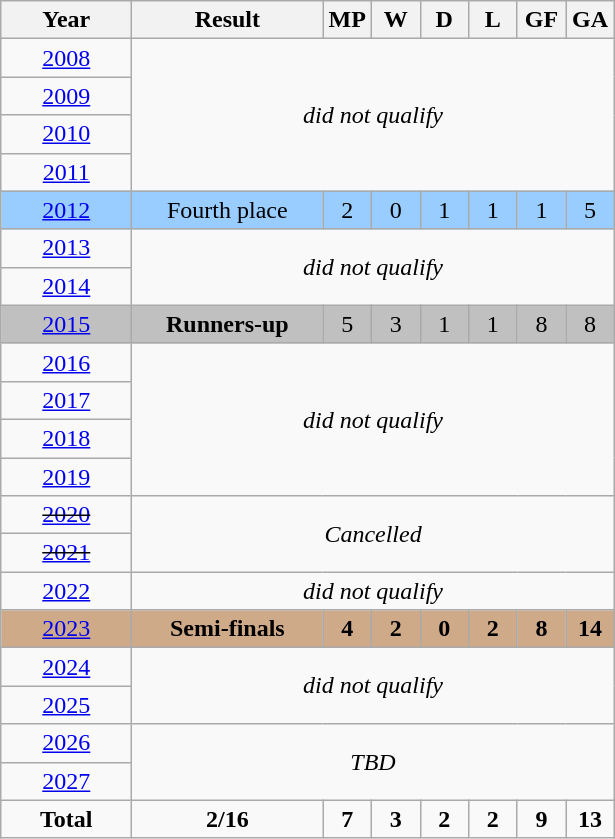<table class="wikitable" style="text-align: center;">
<tr>
<th width=80>Year</th>
<th width=120>Result</th>
<th width=25>MP</th>
<th width=25>W</th>
<th width=25>D</th>
<th width=25>L</th>
<th width=25>GF</th>
<th width=25>GA</th>
</tr>
<tr>
<td> <a href='#'>2008</a></td>
<td colspan=8 rowspan=4><em>did not qualify</em></td>
</tr>
<tr>
<td> <a href='#'>2009</a></td>
</tr>
<tr>
<td> <a href='#'>2010</a></td>
</tr>
<tr>
<td> <a href='#'>2011</a></td>
</tr>
<tr style="background:#9acdff;">
<td> <a href='#'>2012</a></td>
<td>Fourth place</td>
<td>2</td>
<td>0</td>
<td>1</td>
<td>1</td>
<td>1</td>
<td>5</td>
</tr>
<tr>
<td> <a href='#'>2013</a></td>
<td colspan=8 rowspan=2><em>did not qualify</em></td>
</tr>
<tr>
<td> <a href='#'>2014</a></td>
</tr>
<tr style="background:silver;">
<td> <a href='#'>2015</a></td>
<td><strong>Runners-up</strong></td>
<td>5</td>
<td>3</td>
<td>1</td>
<td>1</td>
<td>8</td>
<td>8</td>
</tr>
<tr>
<td> <a href='#'>2016</a></td>
<td colspan=8 rowspan=4><em>did not qualify</em></td>
</tr>
<tr>
<td> <a href='#'>2017</a></td>
</tr>
<tr>
<td> <a href='#'>2018</a></td>
</tr>
<tr>
<td> <a href='#'>2019</a></td>
</tr>
<tr>
<td> <s><a href='#'>2020</a></s></td>
<td colspan=8 rowspan=2><em>Cancelled</em></td>
</tr>
<tr>
<td> <s><a href='#'>2021</a></s></td>
</tr>
<tr>
<td> <a href='#'>2022</a></td>
<td colspan=8><em>did not qualify</em></td>
</tr>
<tr style="background:#cfaa88;">
<td> <a href='#'>2023</a></td>
<td><strong>Semi-finals</strong></td>
<td><strong>4</strong></td>
<td><strong>2</strong></td>
<td><strong>0</strong></td>
<td><strong>2</strong></td>
<td><strong>8</strong></td>
<td><strong>14</strong></td>
</tr>
<tr>
<td> <a href='#'>2024</a></td>
<td colspan=8 rowspan=2><em>did not qualify</em></td>
</tr>
<tr>
<td> <a href='#'>2025</a></td>
</tr>
<tr>
<td> <a href='#'>2026</a></td>
<td colspan=8 rowspan=2><em>TBD</em></td>
</tr>
<tr>
<td> <a href='#'>2027</a></td>
</tr>
<tr>
<td><strong>Total</strong></td>
<td><strong>2/16</strong></td>
<td><strong>7</strong></td>
<td><strong>3</strong></td>
<td><strong>2</strong></td>
<td><strong>2</strong></td>
<td><strong>9</strong></td>
<td><strong>13</strong></td>
</tr>
</table>
